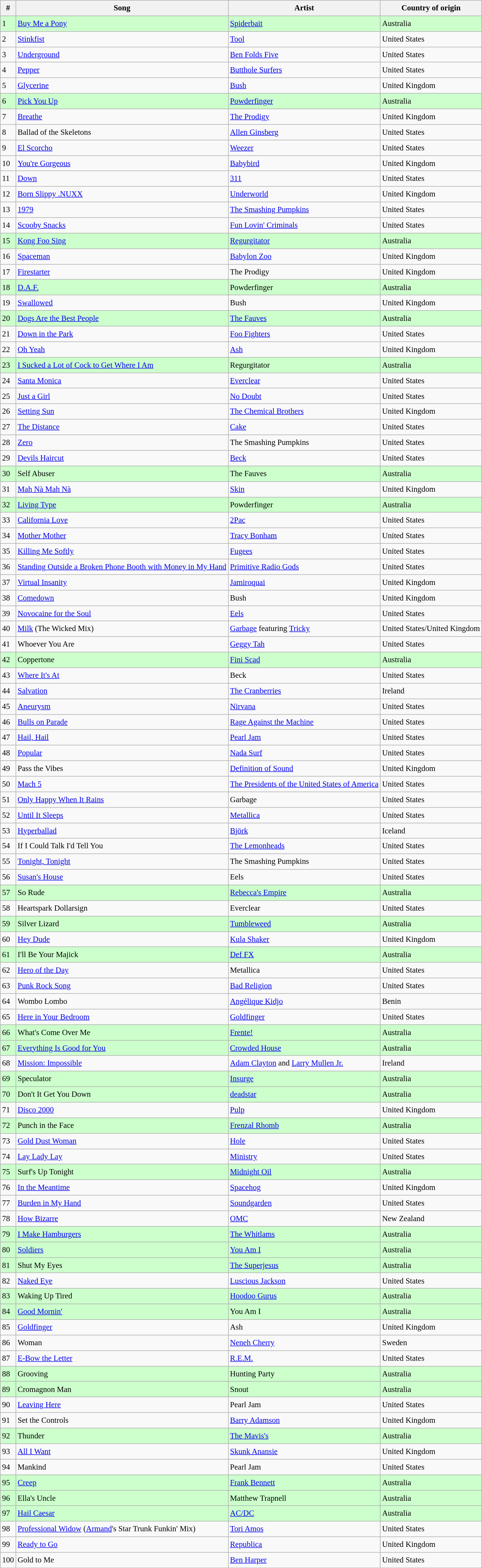<table class="wikitable sortable" style="font-size:0.95em;line-height:1.5em;">
<tr>
<th>#</th>
<th>Song</th>
<th>Artist</th>
<th>Country of origin</th>
</tr>
<tr style="background:#ccffcc">
<td>1</td>
<td><a href='#'>Buy Me a Pony</a></td>
<td><a href='#'>Spiderbait</a></td>
<td>Australia</td>
</tr>
<tr>
<td>2</td>
<td><a href='#'>Stinkfist</a></td>
<td><a href='#'>Tool</a></td>
<td>United States</td>
</tr>
<tr>
<td>3</td>
<td><a href='#'>Underground</a></td>
<td><a href='#'>Ben Folds Five</a></td>
<td>United States</td>
</tr>
<tr>
<td>4</td>
<td><a href='#'>Pepper</a></td>
<td><a href='#'>Butthole Surfers</a></td>
<td>United States</td>
</tr>
<tr>
<td>5</td>
<td><a href='#'>Glycerine</a></td>
<td><a href='#'>Bush</a></td>
<td>United Kingdom</td>
</tr>
<tr style="background:#ccffcc">
<td>6</td>
<td><a href='#'>Pick You Up</a></td>
<td><a href='#'>Powderfinger</a></td>
<td>Australia</td>
</tr>
<tr>
<td>7</td>
<td><a href='#'>Breathe</a></td>
<td><a href='#'>The Prodigy</a></td>
<td>United Kingdom</td>
</tr>
<tr>
<td>8</td>
<td>Ballad of the Skeletons</td>
<td><a href='#'>Allen Ginsberg</a></td>
<td>United States</td>
</tr>
<tr>
<td>9</td>
<td><a href='#'>El Scorcho</a></td>
<td><a href='#'>Weezer</a></td>
<td>United States</td>
</tr>
<tr>
<td>10</td>
<td><a href='#'>You're Gorgeous</a></td>
<td><a href='#'>Babybird</a></td>
<td>United Kingdom</td>
</tr>
<tr>
<td>11</td>
<td><a href='#'>Down</a></td>
<td><a href='#'>311</a></td>
<td>United States</td>
</tr>
<tr>
<td>12</td>
<td><a href='#'>Born Slippy .NUXX</a></td>
<td><a href='#'>Underworld</a></td>
<td>United Kingdom</td>
</tr>
<tr>
<td>13</td>
<td><a href='#'>1979</a></td>
<td><a href='#'>The Smashing Pumpkins</a></td>
<td>United States</td>
</tr>
<tr>
<td>14</td>
<td><a href='#'>Scooby Snacks</a></td>
<td><a href='#'>Fun Lovin' Criminals</a></td>
<td>United States</td>
</tr>
<tr style="background:#ccffcc">
<td>15</td>
<td><a href='#'>Kong Foo Sing</a></td>
<td><a href='#'>Regurgitator</a></td>
<td>Australia</td>
</tr>
<tr>
<td>16</td>
<td><a href='#'>Spaceman</a></td>
<td><a href='#'>Babylon Zoo</a></td>
<td>United Kingdom</td>
</tr>
<tr>
<td>17</td>
<td><a href='#'>Firestarter</a></td>
<td>The Prodigy</td>
<td>United Kingdom</td>
</tr>
<tr style="background:#ccffcc">
<td>18</td>
<td><a href='#'>D.A.F.</a></td>
<td>Powderfinger</td>
<td>Australia</td>
</tr>
<tr>
<td>19</td>
<td><a href='#'>Swallowed</a></td>
<td>Bush</td>
<td>United Kingdom</td>
</tr>
<tr style="background:#ccffcc">
<td>20</td>
<td><a href='#'>Dogs Are the Best People</a></td>
<td><a href='#'>The Fauves</a></td>
<td>Australia</td>
</tr>
<tr>
<td>21</td>
<td><a href='#'>Down in the Park</a></td>
<td><a href='#'>Foo Fighters</a></td>
<td>United States</td>
</tr>
<tr>
<td>22</td>
<td><a href='#'>Oh Yeah</a></td>
<td><a href='#'>Ash</a></td>
<td>United Kingdom</td>
</tr>
<tr style="background:#ccffcc">
<td>23</td>
<td><a href='#'>I Sucked a Lot of Cock to Get Where I Am</a></td>
<td>Regurgitator</td>
<td>Australia</td>
</tr>
<tr>
<td>24</td>
<td><a href='#'>Santa Monica</a></td>
<td><a href='#'>Everclear</a></td>
<td>United States</td>
</tr>
<tr>
<td>25</td>
<td><a href='#'>Just a Girl</a></td>
<td><a href='#'>No Doubt</a></td>
<td>United States</td>
</tr>
<tr>
<td>26</td>
<td><a href='#'>Setting Sun</a></td>
<td><a href='#'>The Chemical Brothers</a></td>
<td>United Kingdom</td>
</tr>
<tr>
<td>27</td>
<td><a href='#'>The Distance</a></td>
<td><a href='#'>Cake</a></td>
<td>United States</td>
</tr>
<tr>
<td>28</td>
<td><a href='#'>Zero</a></td>
<td>The Smashing Pumpkins</td>
<td>United States</td>
</tr>
<tr>
<td>29</td>
<td><a href='#'>Devils Haircut</a></td>
<td><a href='#'>Beck</a></td>
<td>United States</td>
</tr>
<tr style="background:#ccffcc">
<td>30</td>
<td>Self Abuser</td>
<td>The Fauves</td>
<td>Australia</td>
</tr>
<tr>
<td>31</td>
<td><a href='#'>Mah Nà Mah Nà</a></td>
<td><a href='#'>Skin</a></td>
<td>United Kingdom</td>
</tr>
<tr style="background:#ccffcc">
<td>32</td>
<td><a href='#'>Living Type</a></td>
<td>Powderfinger</td>
<td>Australia</td>
</tr>
<tr>
<td>33</td>
<td><a href='#'>California Love</a></td>
<td><a href='#'>2Pac</a></td>
<td>United States</td>
</tr>
<tr>
<td>34</td>
<td><a href='#'>Mother Mother</a></td>
<td><a href='#'>Tracy Bonham</a></td>
<td>United States</td>
</tr>
<tr>
<td>35</td>
<td><a href='#'>Killing Me Softly</a></td>
<td><a href='#'>Fugees</a></td>
<td>United States</td>
</tr>
<tr>
<td>36</td>
<td><a href='#'>Standing Outside a Broken Phone Booth with Money in My Hand</a></td>
<td><a href='#'>Primitive Radio Gods</a></td>
<td>United States</td>
</tr>
<tr>
<td>37</td>
<td><a href='#'>Virtual Insanity</a></td>
<td><a href='#'>Jamiroquai</a></td>
<td>United Kingdom</td>
</tr>
<tr>
<td>38</td>
<td><a href='#'>Comedown</a></td>
<td>Bush</td>
<td>United Kingdom</td>
</tr>
<tr>
<td>39</td>
<td><a href='#'>Novocaine for the Soul</a></td>
<td><a href='#'>Eels</a></td>
<td>United States</td>
</tr>
<tr>
<td>40</td>
<td><a href='#'>Milk</a> (The Wicked Mix)</td>
<td><a href='#'>Garbage</a> featuring <a href='#'>Tricky</a></td>
<td>United States/United Kingdom</td>
</tr>
<tr>
<td>41</td>
<td>Whoever You Are</td>
<td><a href='#'>Geggy Tah</a></td>
<td>United States</td>
</tr>
<tr style="background:#ccffcc">
<td>42</td>
<td>Coppertone</td>
<td><a href='#'>Fini Scad</a></td>
<td>Australia</td>
</tr>
<tr>
<td>43</td>
<td><a href='#'>Where It's At</a></td>
<td>Beck</td>
<td>United States</td>
</tr>
<tr>
<td>44</td>
<td><a href='#'>Salvation</a></td>
<td><a href='#'>The Cranberries</a></td>
<td>Ireland</td>
</tr>
<tr>
<td>45</td>
<td><a href='#'>Aneurysm</a></td>
<td><a href='#'>Nirvana</a></td>
<td>United States</td>
</tr>
<tr>
<td>46</td>
<td><a href='#'>Bulls on Parade</a></td>
<td><a href='#'>Rage Against the Machine</a></td>
<td>United States</td>
</tr>
<tr>
<td>47</td>
<td><a href='#'>Hail, Hail</a></td>
<td><a href='#'>Pearl Jam</a></td>
<td>United States</td>
</tr>
<tr>
<td>48</td>
<td><a href='#'>Popular</a></td>
<td><a href='#'>Nada Surf</a></td>
<td>United States</td>
</tr>
<tr>
<td>49</td>
<td>Pass the Vibes</td>
<td><a href='#'>Definition of Sound</a></td>
<td>United Kingdom</td>
</tr>
<tr>
<td>50</td>
<td><a href='#'>Mach 5</a></td>
<td><a href='#'>The Presidents of the United States of America</a></td>
<td>United States</td>
</tr>
<tr>
<td>51</td>
<td><a href='#'>Only Happy When It Rains</a></td>
<td>Garbage</td>
<td>United States</td>
</tr>
<tr>
<td>52</td>
<td><a href='#'>Until It Sleeps</a></td>
<td><a href='#'>Metallica</a></td>
<td>United States</td>
</tr>
<tr>
<td>53</td>
<td><a href='#'>Hyperballad</a></td>
<td><a href='#'>Björk</a></td>
<td>Iceland</td>
</tr>
<tr>
<td>54</td>
<td>If I Could Talk I'd Tell You</td>
<td><a href='#'>The Lemonheads</a></td>
<td>United States</td>
</tr>
<tr>
<td>55</td>
<td><a href='#'>Tonight, Tonight</a></td>
<td>The Smashing Pumpkins</td>
<td>United States</td>
</tr>
<tr>
<td>56</td>
<td><a href='#'>Susan's House</a></td>
<td>Eels</td>
<td>United States</td>
</tr>
<tr style="background:#ccffcc">
<td>57</td>
<td>So Rude</td>
<td><a href='#'>Rebecca's Empire</a></td>
<td>Australia</td>
</tr>
<tr>
<td>58</td>
<td>Heartspark Dollarsign</td>
<td>Everclear</td>
<td>United States</td>
</tr>
<tr style="background:#ccffcc">
<td>59</td>
<td>Silver Lizard</td>
<td><a href='#'>Tumbleweed</a></td>
<td>Australia</td>
</tr>
<tr>
<td>60</td>
<td><a href='#'>Hey Dude</a></td>
<td><a href='#'>Kula Shaker</a></td>
<td>United Kingdom</td>
</tr>
<tr style="background:#ccffcc">
<td>61</td>
<td>I'll Be Your Majick</td>
<td><a href='#'>Def FX</a></td>
<td>Australia</td>
</tr>
<tr>
<td>62</td>
<td><a href='#'>Hero of the Day</a></td>
<td>Metallica</td>
<td>United States</td>
</tr>
<tr>
<td>63</td>
<td><a href='#'>Punk Rock Song</a></td>
<td><a href='#'>Bad Religion</a></td>
<td>United States</td>
</tr>
<tr>
<td>64</td>
<td>Wombo Lombo</td>
<td><a href='#'>Angélique Kidjo</a></td>
<td>Benin</td>
</tr>
<tr>
<td>65</td>
<td><a href='#'>Here in Your Bedroom</a></td>
<td><a href='#'>Goldfinger</a></td>
<td>United States</td>
</tr>
<tr style="background:#ccffcc">
<td>66</td>
<td>What's Come Over Me</td>
<td><a href='#'>Frente!</a></td>
<td>Australia</td>
</tr>
<tr style="background:#ccffcc">
<td>67</td>
<td><a href='#'>Everything Is Good for You</a></td>
<td><a href='#'>Crowded House</a></td>
<td>Australia</td>
</tr>
<tr>
<td>68</td>
<td><a href='#'>Mission: Impossible</a></td>
<td><a href='#'>Adam Clayton</a> and <a href='#'>Larry Mullen Jr.</a></td>
<td>Ireland</td>
</tr>
<tr style="background:#ccffcc">
<td>69</td>
<td>Speculator</td>
<td><a href='#'>Insurge</a></td>
<td>Australia</td>
</tr>
<tr style="background:#ccffcc">
<td>70</td>
<td>Don't It Get You Down</td>
<td><a href='#'>deadstar</a></td>
<td>Australia</td>
</tr>
<tr>
<td>71</td>
<td><a href='#'>Disco 2000</a></td>
<td><a href='#'>Pulp</a></td>
<td>United Kingdom</td>
</tr>
<tr style="background:#ccffcc">
<td>72</td>
<td>Punch in the Face</td>
<td><a href='#'>Frenzal Rhomb</a></td>
<td>Australia</td>
</tr>
<tr>
<td>73</td>
<td><a href='#'>Gold Dust Woman</a></td>
<td><a href='#'>Hole</a></td>
<td>United States</td>
</tr>
<tr>
<td>74</td>
<td><a href='#'>Lay Lady Lay</a></td>
<td><a href='#'>Ministry</a></td>
<td>United States</td>
</tr>
<tr style="background:#ccffcc">
<td>75</td>
<td>Surf's Up Tonight</td>
<td><a href='#'>Midnight Oil</a></td>
<td>Australia</td>
</tr>
<tr>
<td>76</td>
<td><a href='#'>In the Meantime</a></td>
<td><a href='#'>Spacehog</a></td>
<td>United Kingdom</td>
</tr>
<tr>
<td>77</td>
<td><a href='#'>Burden in My Hand</a></td>
<td><a href='#'>Soundgarden</a></td>
<td>United States</td>
</tr>
<tr>
<td>78</td>
<td><a href='#'>How Bizarre</a></td>
<td><a href='#'>OMC</a></td>
<td>New Zealand</td>
</tr>
<tr style="background:#ccffcc">
<td>79</td>
<td><a href='#'>I Make Hamburgers</a></td>
<td><a href='#'>The Whitlams</a></td>
<td>Australia</td>
</tr>
<tr style="background:#ccffcc">
<td>80</td>
<td><a href='#'>Soldiers</a></td>
<td><a href='#'>You Am I</a></td>
<td>Australia</td>
</tr>
<tr style="background:#ccffcc">
<td>81</td>
<td>Shut My Eyes</td>
<td><a href='#'>The Superjesus</a></td>
<td>Australia</td>
</tr>
<tr>
<td>82</td>
<td><a href='#'>Naked Eye</a></td>
<td><a href='#'>Luscious Jackson</a></td>
<td>United States</td>
</tr>
<tr style="background:#ccffcc">
<td>83</td>
<td>Waking Up Tired</td>
<td><a href='#'>Hoodoo Gurus</a></td>
<td>Australia</td>
</tr>
<tr style="background:#ccffcc">
<td>84</td>
<td><a href='#'>Good Mornin'</a></td>
<td>You Am I</td>
<td>Australia</td>
</tr>
<tr>
<td>85</td>
<td><a href='#'>Goldfinger</a></td>
<td>Ash</td>
<td>United Kingdom</td>
</tr>
<tr>
<td>86</td>
<td>Woman</td>
<td><a href='#'>Neneh Cherry</a></td>
<td>Sweden</td>
</tr>
<tr>
<td>87</td>
<td><a href='#'>E-Bow the Letter</a></td>
<td><a href='#'>R.E.M.</a></td>
<td>United States</td>
</tr>
<tr style="background:#ccffcc">
<td>88</td>
<td>Grooving</td>
<td>Hunting Party</td>
<td>Australia</td>
</tr>
<tr style="background:#ccffcc">
<td>89</td>
<td>Cromagnon Man</td>
<td>Snout</td>
<td>Australia</td>
</tr>
<tr>
<td>90</td>
<td><a href='#'>Leaving Here</a></td>
<td>Pearl Jam</td>
<td>United States</td>
</tr>
<tr>
<td>91</td>
<td>Set the Controls</td>
<td><a href='#'>Barry Adamson</a></td>
<td>United Kingdom</td>
</tr>
<tr style="background:#ccffcc">
<td>92</td>
<td>Thunder</td>
<td><a href='#'>The Mavis's</a></td>
<td>Australia</td>
</tr>
<tr>
<td>93</td>
<td><a href='#'>All I Want</a></td>
<td><a href='#'>Skunk Anansie</a></td>
<td>United Kingdom</td>
</tr>
<tr>
<td>94</td>
<td>Mankind</td>
<td>Pearl Jam</td>
<td>United States</td>
</tr>
<tr style="background:#ccffcc">
<td>95</td>
<td><a href='#'>Creep</a></td>
<td><a href='#'>Frank Bennett</a></td>
<td>Australia</td>
</tr>
<tr style="background:#ccffcc">
<td>96</td>
<td>Ella's Uncle</td>
<td>Matthew Trapnell</td>
<td>Australia</td>
</tr>
<tr style="background:#ccffcc">
<td>97</td>
<td><a href='#'>Hail Caesar</a></td>
<td><a href='#'>AC/DC</a></td>
<td>Australia</td>
</tr>
<tr>
<td>98</td>
<td><a href='#'>Professional Widow</a> (<a href='#'>Armand</a>'s Star Trunk Funkin' Mix)</td>
<td><a href='#'>Tori Amos</a></td>
<td>United States</td>
</tr>
<tr>
<td>99</td>
<td><a href='#'>Ready to Go</a></td>
<td><a href='#'>Republica</a></td>
<td>United Kingdom</td>
</tr>
<tr>
<td>100</td>
<td>Gold to Me</td>
<td><a href='#'>Ben Harper</a></td>
<td>United States</td>
</tr>
</table>
